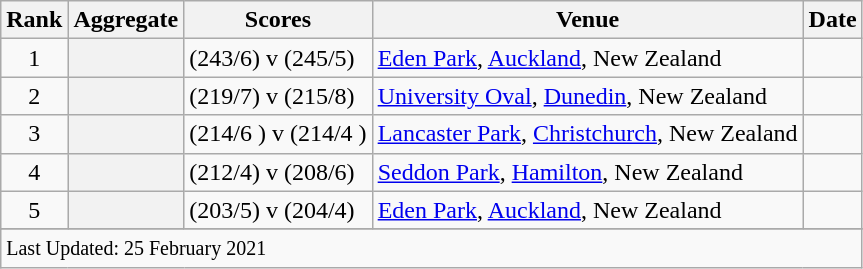<table class="wikitable plainrowheaders sortable">
<tr>
<th scope=col>Rank</th>
<th scope=col>Aggregate</th>
<th scope=col>Scores</th>
<th scope=col>Venue</th>
<th scope=col>Date</th>
</tr>
<tr>
<td align=center>1</td>
<th scope=row style=text-align:center;></th>
<td> (243/6) v  (245/5)</td>
<td><a href='#'>Eden Park</a>, <a href='#'>Auckland</a>, New Zealand</td>
<td></td>
</tr>
<tr>
<td align=center>2</td>
<th scope=row style=text-align:center;></th>
<td> (219/7) v  (215/8)</td>
<td><a href='#'>University Oval</a>, <a href='#'>Dunedin</a>, New Zealand</td>
<td></td>
</tr>
<tr>
<td align=center>3</td>
<th scope=row style=text-align:center;></th>
<td> (214/6 ) v  (214/4 )</td>
<td><a href='#'>Lancaster Park</a>, <a href='#'>Christchurch</a>, New Zealand</td>
<td></td>
</tr>
<tr>
<td align=center>4</td>
<th scope=row style=text-align:center;></th>
<td> (212/4) v  (208/6)</td>
<td><a href='#'>Seddon Park</a>, <a href='#'>Hamilton</a>, New Zealand</td>
<td></td>
</tr>
<tr>
<td align=center>5</td>
<th scope=row style=text-align:center;></th>
<td> (203/5) v  (204/4)</td>
<td><a href='#'>Eden Park</a>, <a href='#'>Auckland</a>, New Zealand</td>
<td></td>
</tr>
<tr>
</tr>
<tr class=sortbottom>
<td colspan=5><small>Last Updated: 25 February 2021</small></td>
</tr>
</table>
